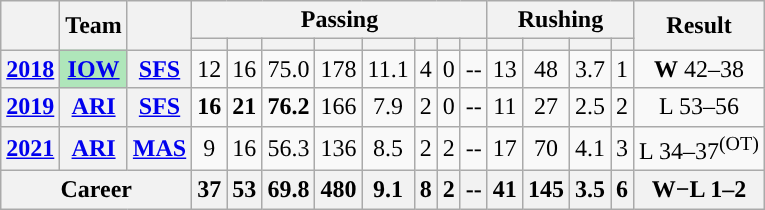<table class="wikitable" style="text-align:center;">
<tr>
<th rowspan="2"></th>
<th rowspan="2">Team</th>
<th rowspan="2"></th>
<th colspan="8">Passing</th>
<th colspan="4">Rushing</th>
<th rowspan="2">Result</th>
</tr>
<tr>
<th></th>
<th></th>
<th></th>
<th></th>
<th></th>
<th></th>
<th></th>
<th></th>
<th></th>
<th></th>
<th></th>
<th></th>
</tr>
<tr>
<th><a href='#'>2018</a></th>
<th style="background:#afe6ba;"><a href='#'>IOW</a></th>
<th><a href='#'>SFS</a></th>
<td>12</td>
<td>16</td>
<td>75.0</td>
<td>178</td>
<td>11.1</td>
<td>4</td>
<td>0</td>
<td>--</td>
<td>13</td>
<td>48</td>
<td>3.7</td>
<td>1</td>
<td><strong>W</strong> 42–38</td>
</tr>
<tr>
<th><a href='#'>2019</a></th>
<th><a href='#'>ARI</a></th>
<th><a href='#'>SFS</a></th>
<td><strong>16</strong></td>
<td><strong>21</strong></td>
<td><strong>76.2</strong></td>
<td>166</td>
<td>7.9</td>
<td>2</td>
<td>0</td>
<td>--</td>
<td>11</td>
<td>27</td>
<td>2.5</td>
<td>2</td>
<td>L 53–56</td>
</tr>
<tr>
<th><a href='#'>2021</a></th>
<th><a href='#'>ARI</a></th>
<th><a href='#'>MAS</a></th>
<td>9</td>
<td>16</td>
<td>56.3</td>
<td>136</td>
<td>8.5</td>
<td>2</td>
<td>2</td>
<td>--</td>
<td>17</td>
<td>70</td>
<td>4.1</td>
<td>3</td>
<td>L 34–37<sup>(OT)</sup></td>
</tr>
<tr>
<th colspan="3">Career</th>
<th>37</th>
<th>53</th>
<th>69.8</th>
<th>480</th>
<th>9.1</th>
<th>8</th>
<th>2</th>
<th>--</th>
<th>41</th>
<th>145</th>
<th>3.5</th>
<th>6</th>
<th>W−L 1–2</th>
</tr>
</table>
